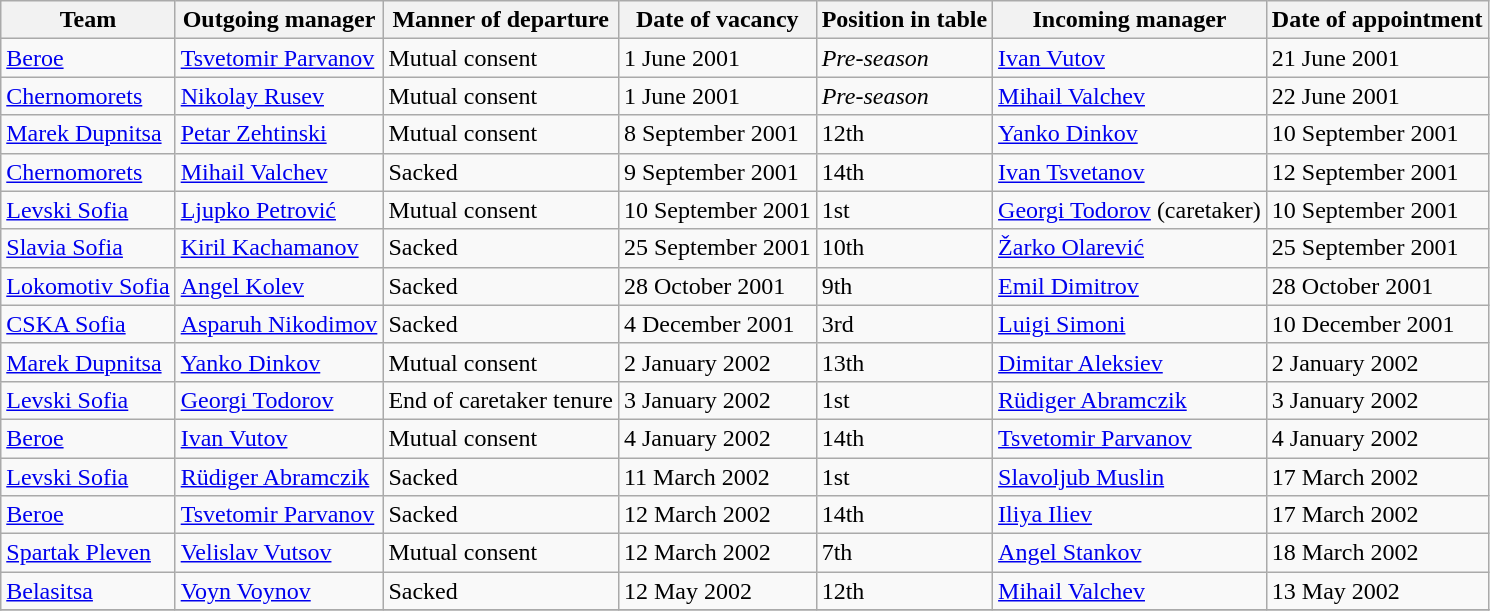<table class="wikitable sortable">
<tr>
<th>Team</th>
<th>Outgoing manager</th>
<th>Manner of departure</th>
<th>Date of vacancy</th>
<th>Position in table</th>
<th>Incoming manager</th>
<th>Date of appointment</th>
</tr>
<tr>
<td><a href='#'>Beroe</a></td>
<td> <a href='#'>Tsvetomir Parvanov</a></td>
<td>Mutual consent</td>
<td>1 June 2001</td>
<td><em>Pre-season</em></td>
<td> <a href='#'>Ivan Vutov</a></td>
<td>21 June 2001</td>
</tr>
<tr>
<td><a href='#'>Chernomorets</a></td>
<td> <a href='#'>Nikolay Rusev</a></td>
<td>Mutual consent</td>
<td>1 June 2001</td>
<td><em>Pre-season</em></td>
<td> <a href='#'>Mihail Valchev</a></td>
<td>22 June 2001</td>
</tr>
<tr>
<td><a href='#'>Marek Dupnitsa</a></td>
<td> <a href='#'>Petar Zehtinski</a></td>
<td>Mutual consent</td>
<td>8 September 2001</td>
<td>12th</td>
<td> <a href='#'>Yanko Dinkov</a></td>
<td>10 September 2001</td>
</tr>
<tr>
<td><a href='#'>Chernomorets</a></td>
<td> <a href='#'>Mihail Valchev</a></td>
<td>Sacked</td>
<td>9 September 2001</td>
<td>14th</td>
<td> <a href='#'>Ivan Tsvetanov</a></td>
<td>12 September 2001</td>
</tr>
<tr>
<td><a href='#'>Levski Sofia</a></td>
<td> <a href='#'>Ljupko Petrović</a></td>
<td>Mutual consent</td>
<td>10 September 2001</td>
<td>1st</td>
<td> <a href='#'>Georgi Todorov</a> (caretaker)</td>
<td>10 September 2001</td>
</tr>
<tr>
<td><a href='#'>Slavia Sofia</a></td>
<td> <a href='#'>Kiril Kachamanov</a></td>
<td>Sacked</td>
<td>25 September 2001</td>
<td>10th</td>
<td> <a href='#'>Žarko Olarević</a></td>
<td>25 September 2001</td>
</tr>
<tr>
<td><a href='#'>Lokomotiv Sofia</a></td>
<td> <a href='#'>Angel Kolev</a></td>
<td>Sacked</td>
<td>28 October 2001</td>
<td>9th</td>
<td> <a href='#'>Emil Dimitrov</a></td>
<td>28 October 2001</td>
</tr>
<tr>
<td><a href='#'>CSKA Sofia</a></td>
<td> <a href='#'>Asparuh Nikodimov</a></td>
<td>Sacked</td>
<td>4 December 2001</td>
<td>3rd</td>
<td> <a href='#'>Luigi Simoni</a></td>
<td>10 December 2001</td>
</tr>
<tr>
<td><a href='#'>Marek Dupnitsa</a></td>
<td> <a href='#'>Yanko Dinkov</a></td>
<td>Mutual consent</td>
<td>2 January 2002</td>
<td>13th</td>
<td> <a href='#'>Dimitar Aleksiev</a></td>
<td>2 January 2002</td>
</tr>
<tr>
<td><a href='#'>Levski Sofia</a></td>
<td> <a href='#'>Georgi Todorov</a></td>
<td>End of caretaker tenure</td>
<td>3 January 2002</td>
<td>1st</td>
<td> <a href='#'>Rüdiger Abramczik</a></td>
<td>3 January 2002</td>
</tr>
<tr>
<td><a href='#'>Beroe</a></td>
<td> <a href='#'>Ivan Vutov</a></td>
<td>Mutual consent</td>
<td>4 January 2002</td>
<td>14th</td>
<td> <a href='#'>Tsvetomir Parvanov</a></td>
<td>4 January 2002</td>
</tr>
<tr>
<td><a href='#'>Levski Sofia</a></td>
<td> <a href='#'>Rüdiger Abramczik</a></td>
<td>Sacked</td>
<td>11 March 2002</td>
<td>1st</td>
<td> <a href='#'>Slavoljub Muslin</a></td>
<td>17 March 2002</td>
</tr>
<tr>
<td><a href='#'>Beroe</a></td>
<td> <a href='#'>Tsvetomir Parvanov</a></td>
<td>Sacked</td>
<td>12 March 2002</td>
<td>14th</td>
<td> <a href='#'>Iliya Iliev</a></td>
<td>17 March 2002</td>
</tr>
<tr>
<td><a href='#'>Spartak Pleven</a></td>
<td> <a href='#'>Velislav Vutsov</a></td>
<td>Mutual consent</td>
<td>12 March 2002</td>
<td>7th</td>
<td> <a href='#'>Angel Stankov</a></td>
<td>18 March 2002</td>
</tr>
<tr>
<td><a href='#'>Belasitsa</a></td>
<td> <a href='#'>Voyn Voynov</a></td>
<td>Sacked</td>
<td>12 May 2002</td>
<td>12th</td>
<td> <a href='#'>Mihail Valchev</a></td>
<td>13 May 2002</td>
</tr>
<tr>
</tr>
</table>
